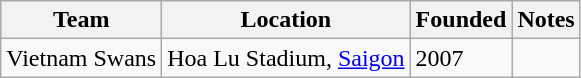<table class="wikitable">
<tr>
<th>Team</th>
<th>Location</th>
<th>Founded</th>
<th>Notes</th>
</tr>
<tr>
<td>Vietnam Swans</td>
<td>Hoa Lu Stadium, <a href='#'>Saigon</a></td>
<td>2007</td>
<td></td>
</tr>
</table>
